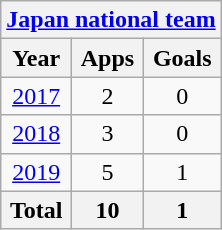<table class="wikitable" style="text-align:center">
<tr>
<th colspan=3><a href='#'>Japan national team</a></th>
</tr>
<tr>
<th>Year</th>
<th>Apps</th>
<th>Goals</th>
</tr>
<tr>
<td><a href='#'>2017</a></td>
<td>2</td>
<td>0</td>
</tr>
<tr>
<td><a href='#'>2018</a></td>
<td>3</td>
<td>0</td>
</tr>
<tr>
<td><a href='#'>2019</a></td>
<td>5</td>
<td>1</td>
</tr>
<tr>
<th>Total</th>
<th>10</th>
<th>1</th>
</tr>
</table>
